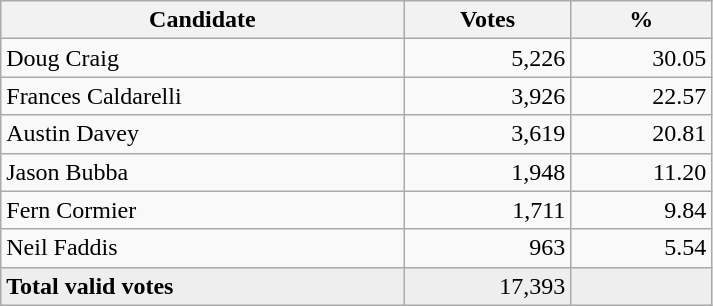<table style="width:475px;" class="wikitable">
<tr>
<th align="center">Candidate</th>
<th align="center">Votes</th>
<th align="center">%</th>
</tr>
<tr>
<td align="left">Doug Craig</td>
<td align="right">5,226</td>
<td align="right">30.05</td>
</tr>
<tr>
<td align="left">Frances Caldarelli</td>
<td align="right">3,926</td>
<td align="right">22.57</td>
</tr>
<tr>
<td align="left">Austin Davey</td>
<td align="right">3,619</td>
<td align="right">20.81</td>
</tr>
<tr>
<td align="left">Jason Bubba</td>
<td align="right">1,948</td>
<td align="right">11.20</td>
</tr>
<tr>
<td align="left">Fern Cormier</td>
<td align="right">1,711</td>
<td align="right">9.84</td>
</tr>
<tr>
<td align="left">Neil Faddis</td>
<td align="right">963</td>
<td align="right">5.54</td>
</tr>
<tr bgcolor="#EEEEEE">
<td align="left"><strong>Total valid votes</strong></td>
<td align="right">17,393</td>
<td align="right"></td>
</tr>
</table>
